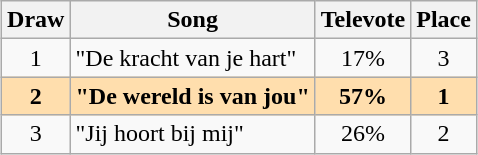<table class="wikitable sortable plainrowheaders" style="margin: 1em auto 1em auto; text-align:center">
<tr>
<th>Draw</th>
<th>Song</th>
<th>Televote</th>
<th>Place</th>
</tr>
<tr>
<td>1</td>
<td align="left">"De kracht van je hart"</td>
<td>17%</td>
<td>3</td>
</tr>
<tr style="font-weight:bold; background:navajowhite;">
<td>2</td>
<td align="left">"De wereld is van jou"</td>
<td>57%</td>
<td>1</td>
</tr>
<tr>
<td>3</td>
<td align="left">"Jij hoort bij mij"</td>
<td>26%</td>
<td>2</td>
</tr>
</table>
